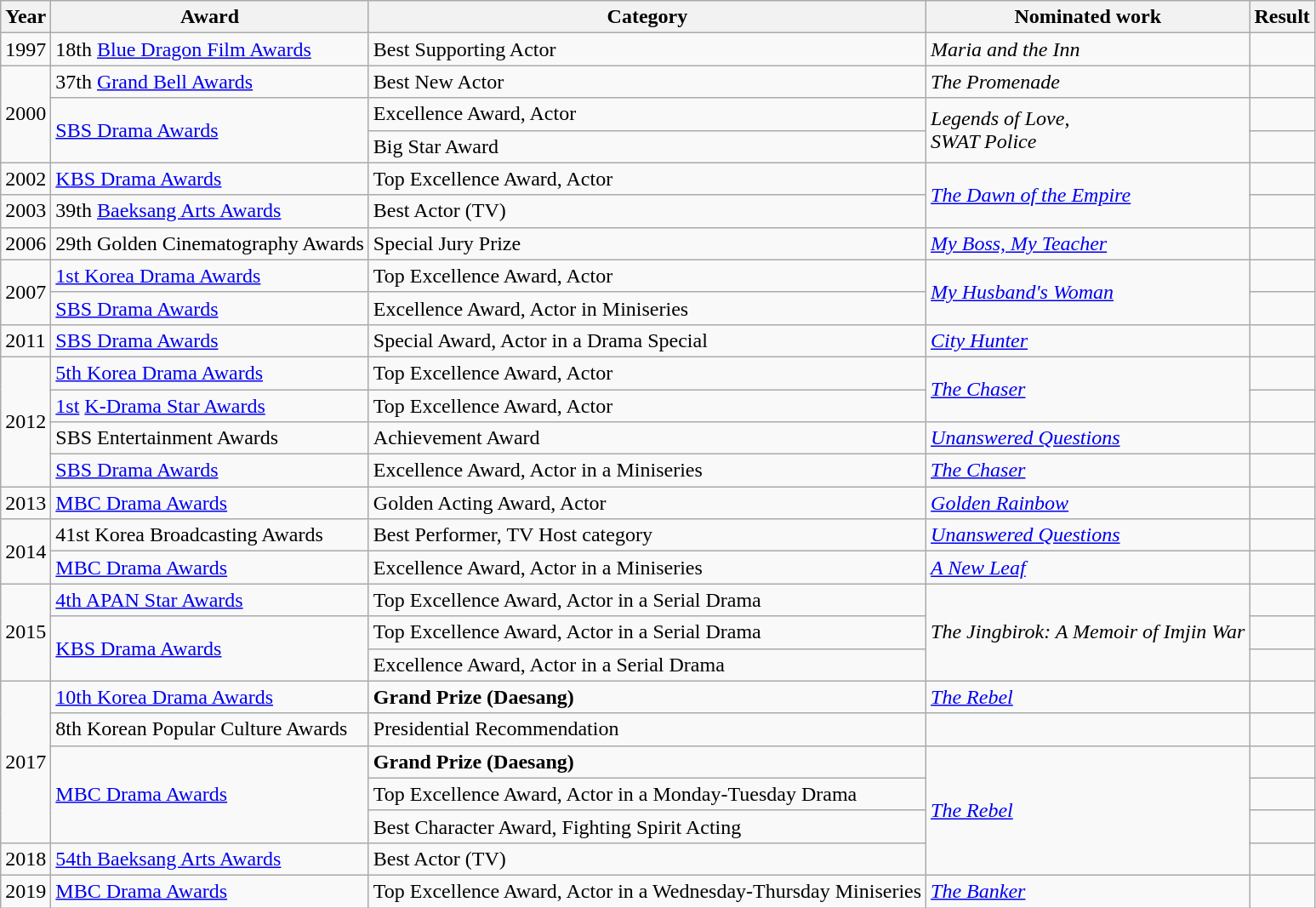<table class="wikitable sortable">
<tr>
<th>Year</th>
<th>Award</th>
<th>Category</th>
<th>Nominated work</th>
<th>Result</th>
</tr>
<tr>
<td>1997</td>
<td>18th <a href='#'>Blue Dragon Film Awards</a></td>
<td>Best Supporting Actor</td>
<td><em>Maria and the Inn</em></td>
<td></td>
</tr>
<tr>
<td rowspan=3>2000</td>
<td>37th <a href='#'>Grand Bell Awards</a></td>
<td>Best New Actor</td>
<td><em>The Promenade</em></td>
<td></td>
</tr>
<tr>
<td rowspan=2><a href='#'>SBS Drama Awards</a></td>
<td>Excellence Award, Actor</td>
<td rowspan=2><em>Legends of Love</em>, <br> <em>SWAT Police</em></td>
<td></td>
</tr>
<tr>
<td>Big Star Award</td>
<td></td>
</tr>
<tr>
<td>2002</td>
<td><a href='#'>KBS Drama Awards</a></td>
<td>Top Excellence Award, Actor</td>
<td rowspan=2><em><a href='#'>The Dawn of the Empire</a></em></td>
<td></td>
</tr>
<tr>
<td>2003</td>
<td>39th <a href='#'>Baeksang Arts Awards</a></td>
<td>Best Actor (TV)</td>
<td></td>
</tr>
<tr>
<td>2006</td>
<td>29th Golden Cinematography Awards</td>
<td>Special Jury Prize</td>
<td><em><a href='#'>My Boss, My Teacher</a></em></td>
<td></td>
</tr>
<tr>
<td rowspan=2>2007</td>
<td><a href='#'>1st Korea Drama Awards</a></td>
<td>Top Excellence Award, Actor</td>
<td rowspan=2><em><a href='#'>My Husband's Woman</a></em></td>
<td></td>
</tr>
<tr>
<td><a href='#'>SBS Drama Awards</a></td>
<td>Excellence Award, Actor in Miniseries</td>
<td></td>
</tr>
<tr>
<td>2011</td>
<td><a href='#'>SBS Drama Awards</a></td>
<td>Special Award, Actor in a Drama Special</td>
<td><em><a href='#'>City Hunter</a></em></td>
<td></td>
</tr>
<tr>
<td rowspan=4>2012</td>
<td><a href='#'>5th Korea Drama Awards</a></td>
<td>Top Excellence Award, Actor</td>
<td rowspan=2><em><a href='#'>The Chaser</a></em></td>
<td></td>
</tr>
<tr>
<td><a href='#'>1st</a> <a href='#'>K-Drama Star Awards</a></td>
<td>Top Excellence Award, Actor</td>
<td></td>
</tr>
<tr>
<td>SBS Entertainment Awards</td>
<td>Achievement Award</td>
<td><em><a href='#'>Unanswered Questions</a></em></td>
<td></td>
</tr>
<tr>
<td><a href='#'>SBS Drama Awards</a></td>
<td>Excellence Award, Actor in a Miniseries</td>
<td><em><a href='#'>The Chaser</a></em></td>
<td></td>
</tr>
<tr>
<td>2013</td>
<td><a href='#'>MBC Drama Awards</a></td>
<td>Golden Acting Award, Actor</td>
<td><em><a href='#'>Golden Rainbow</a></em></td>
<td></td>
</tr>
<tr>
<td rowspan=2>2014</td>
<td>41st Korea Broadcasting Awards</td>
<td>Best Performer, TV Host category</td>
<td><em><a href='#'>Unanswered Questions</a></em></td>
<td></td>
</tr>
<tr>
<td><a href='#'>MBC Drama Awards</a></td>
<td>Excellence Award, Actor in a Miniseries</td>
<td><em><a href='#'>A New Leaf</a></em></td>
<td></td>
</tr>
<tr>
<td rowspan=3>2015</td>
<td><a href='#'>4th APAN Star Awards</a></td>
<td>Top Excellence Award, Actor in a Serial Drama</td>
<td rowspan=3><em>The Jingbirok: A Memoir of Imjin War</em></td>
<td></td>
</tr>
<tr>
<td rowspan=2><a href='#'>KBS Drama Awards</a></td>
<td>Top Excellence Award, Actor in a Serial Drama</td>
<td></td>
</tr>
<tr>
<td>Excellence Award, Actor in a Serial Drama</td>
<td></td>
</tr>
<tr>
<td rowspan=5>2017</td>
<td><a href='#'>10th Korea Drama Awards</a></td>
<td><strong>Grand Prize (Daesang)</strong></td>
<td><em><a href='#'>The Rebel</a></em></td>
<td></td>
</tr>
<tr>
<td>8th Korean Popular Culture Awards</td>
<td>Presidential Recommendation</td>
<td></td>
<td></td>
</tr>
<tr>
<td rowspan=3><a href='#'>MBC Drama Awards</a></td>
<td><strong>Grand Prize (Daesang)</strong></td>
<td rowspan=4><em><a href='#'>The Rebel</a></em></td>
<td></td>
</tr>
<tr>
<td>Top Excellence Award, Actor in a Monday-Tuesday Drama</td>
<td></td>
</tr>
<tr>
<td>Best Character Award, Fighting Spirit Acting</td>
<td></td>
</tr>
<tr>
<td>2018</td>
<td><a href='#'>54th Baeksang Arts Awards</a></td>
<td>Best Actor (TV)</td>
<td></td>
</tr>
<tr>
<td>2019</td>
<td><a href='#'>MBC Drama Awards</a></td>
<td>Top Excellence Award, Actor in a Wednesday-Thursday Miniseries</td>
<td><em><a href='#'>The Banker</a></em></td>
<td></td>
</tr>
</table>
